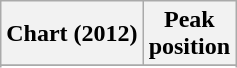<table class="wikitable sortable plainrowheaders">
<tr>
<th>Chart (2012)</th>
<th>Peak<br>position</th>
</tr>
<tr>
</tr>
<tr>
</tr>
<tr>
</tr>
<tr>
</tr>
<tr>
</tr>
<tr>
</tr>
</table>
